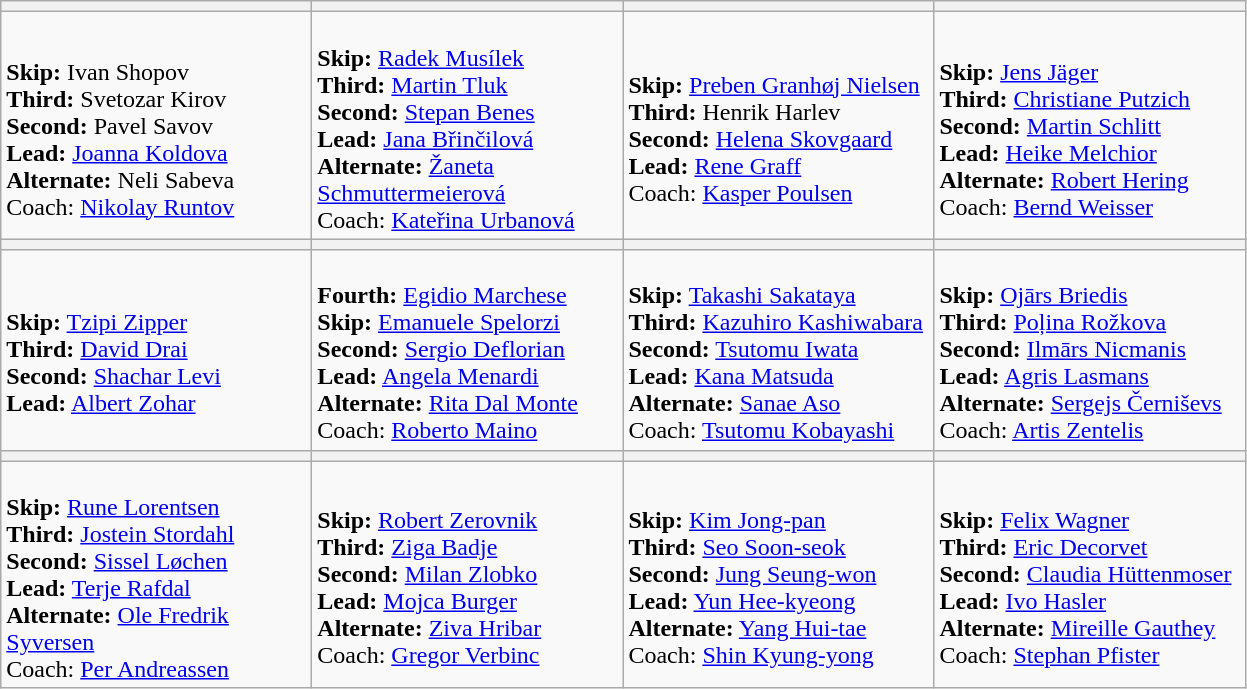<table class="wikitable">
<tr>
<th width=200></th>
<th width=200></th>
<th width=200></th>
<th width=200></th>
</tr>
<tr>
<td><br><strong>Skip:</strong> Ivan Shopov<br>
<strong>Third:</strong> Svetozar Kirov<br>
<strong>Second:</strong> Pavel Savov<br>
<strong>Lead:</strong> <a href='#'>Joanna Koldova</a><br>
<strong>Alternate:</strong> Neli Sabeva<br>
Coach: <a href='#'>Nikolay Runtov</a></td>
<td><br><strong>Skip:</strong> <a href='#'>Radek Musílek</a><br>
<strong>Third:</strong> <a href='#'>Martin Tluk</a><br>
<strong>Second:</strong> <a href='#'>Stepan Benes</a><br>
<strong>Lead:</strong> <a href='#'>Jana Břinčilová</a><br>
<strong>Alternate:</strong> <a href='#'>Žaneta Schmuttermeierová</a><br>
Coach: <a href='#'>Kateřina Urbanová</a></td>
<td><br><strong>Skip:</strong> <a href='#'>Preben Granhøj Nielsen</a><br>
<strong>Third:</strong> Henrik Harlev<br>
<strong>Second:</strong> <a href='#'>Helena Skovgaard</a><br>
<strong>Lead:</strong> <a href='#'>Rene Graff</a><br>
Coach: <a href='#'>Kasper Poulsen</a></td>
<td><br><strong>Skip:</strong> <a href='#'>Jens Jäger</a><br>
<strong>Third:</strong> <a href='#'>Christiane Putzich</a><br>
<strong>Second:</strong> <a href='#'>Martin Schlitt</a><br>
<strong>Lead:</strong> <a href='#'>Heike Melchior</a><br>
<strong>Alternate:</strong> <a href='#'>Robert Hering</a><br>
Coach: <a href='#'>Bernd Weisser</a></td>
</tr>
<tr>
<th width=200></th>
<th width=200></th>
<th width=200></th>
<th width=200></th>
</tr>
<tr>
<td><br>
<strong>Skip:</strong> <a href='#'>Tzipi Zipper</a><br>
<strong>Third:</strong> <a href='#'>David Drai</a><br>
<strong>Second:</strong> <a href='#'>Shachar Levi</a><br>
<strong>Lead:</strong> <a href='#'>Albert Zohar</a></td>
<td><br><strong>Fourth:</strong> <a href='#'>Egidio Marchese</a><br>
<strong>Skip:</strong> <a href='#'>Emanuele Spelorzi</a><br>
<strong>Second:</strong> <a href='#'>Sergio Deflorian</a><br>
<strong>Lead:</strong> <a href='#'>Angela Menardi</a><br>
<strong>Alternate:</strong> <a href='#'>Rita Dal Monte</a><br>
Coach: <a href='#'>Roberto Maino</a></td>
<td><br><strong>Skip:</strong> <a href='#'>Takashi Sakataya</a><br>
<strong>Third:</strong> <a href='#'>Kazuhiro Kashiwabara</a><br>
<strong>Second:</strong> <a href='#'>Tsutomu Iwata</a><br>
<strong>Lead:</strong> <a href='#'>Kana Matsuda</a><br>
<strong>Alternate:</strong> <a href='#'>Sanae Aso</a><br>
Coach: <a href='#'>Tsutomu Kobayashi</a></td>
<td><br><strong>Skip:</strong> <a href='#'>Ojārs Briedis</a><br>
<strong>Third:</strong> <a href='#'>Poļina Rožkova</a><br>
<strong>Second:</strong> <a href='#'>Ilmārs Nicmanis</a><br>
<strong>Lead:</strong> <a href='#'>Agris Lasmans</a><br>
<strong>Alternate:</strong> <a href='#'>Sergejs Černiševs</a><br>
Coach: <a href='#'>Artis Zentelis</a></td>
</tr>
<tr>
<th width=200></th>
<th width=200></th>
<th width=200></th>
<th width=200></th>
</tr>
<tr>
<td><br><strong>Skip:</strong> <a href='#'>Rune Lorentsen</a><br>
<strong>Third:</strong> <a href='#'>Jostein Stordahl</a><br>
<strong>Second:</strong> <a href='#'>Sissel Løchen</a><br>
<strong>Lead:</strong> <a href='#'>Terje Rafdal</a><br>
<strong>Alternate:</strong> <a href='#'>Ole Fredrik Syversen</a><br>
Coach: <a href='#'>Per Andreassen</a></td>
<td><br><strong>Skip:</strong> <a href='#'>Robert Zerovnik</a><br>
<strong>Third:</strong> <a href='#'>Ziga Badje</a><br>
<strong>Second:</strong> <a href='#'>Milan Zlobko</a><br>
<strong>Lead:</strong> <a href='#'>Mojca Burger</a><br>
<strong>Alternate:</strong> <a href='#'>Ziva Hribar</a><br>
Coach: <a href='#'>Gregor Verbinc</a></td>
<td><br><strong>Skip:</strong> <a href='#'>Kim Jong-pan</a><br>
<strong>Third:</strong> <a href='#'>Seo Soon-seok</a><br>
<strong>Second:</strong> <a href='#'>Jung Seung-won</a><br>
<strong>Lead:</strong> <a href='#'>Yun Hee-kyeong</a><br>
<strong>Alternate:</strong> <a href='#'>Yang Hui-tae</a><br>
Coach: <a href='#'>Shin Kyung-yong</a></td>
<td><br><strong>Skip:</strong> <a href='#'>Felix Wagner</a><br>
<strong>Third:</strong> <a href='#'>Eric Decorvet</a><br>
<strong>Second:</strong> <a href='#'>Claudia Hüttenmoser</a><br>
<strong>Lead:</strong> <a href='#'>Ivo Hasler</a><br>
<strong>Alternate:</strong> <a href='#'>Mireille Gauthey</a><br>
Coach: <a href='#'>Stephan Pfister</a></td>
</tr>
</table>
